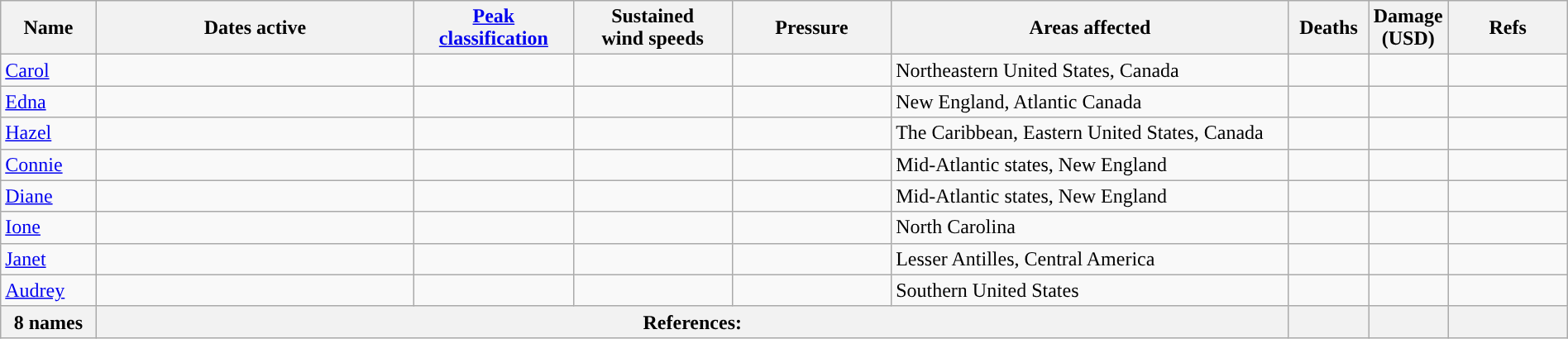<table class="wikitable sortable" width="100%">
<tr>
<th scope="col" width="6%">Name</th>
<th scope="col" width="20%">Dates active</th>
<th scope="col" width="10%"><a href='#'>Peak classification</a></th>
<th scope="col" width="10%">Sustained<br>wind speeds</th>
<th scope="col" width="10%">Pressure</th>
<th scope="col" width="25%" class="unsortable">Areas affected</th>
<th scope="col" width="5%">Deaths</th>
<th scope="col" width="5%">Damage<br>(USD)</th>
<th scope="col" width="7.5%" class="unsortable">Refs</th>
</tr>
<tr>
<td><a href='#'>Carol</a></td>
<td></td>
<td></td>
<td></td>
<td></td>
<td>Northeastern United States, Canada</td>
<td></td>
<td></td>
<td></td>
</tr>
<tr>
<td><a href='#'>Edna</a></td>
<td></td>
<td></td>
<td></td>
<td></td>
<td>New England, Atlantic Canada</td>
<td></td>
<td></td>
<td></td>
</tr>
<tr>
<td><a href='#'>Hazel</a></td>
<td></td>
<td></td>
<td></td>
<td></td>
<td>The Caribbean, Eastern United States, Canada</td>
<td></td>
<td></td>
<td></td>
</tr>
<tr>
<td><a href='#'>Connie</a></td>
<td></td>
<td></td>
<td></td>
<td></td>
<td>Mid-Atlantic states, New England</td>
<td></td>
<td></td>
<td></td>
</tr>
<tr>
<td><a href='#'>Diane</a></td>
<td></td>
<td></td>
<td></td>
<td></td>
<td>Mid-Atlantic states, New England</td>
<td></td>
<td></td>
<td></td>
</tr>
<tr>
<td><a href='#'>Ione</a></td>
<td></td>
<td></td>
<td></td>
<td></td>
<td>North Carolina</td>
<td></td>
<td></td>
<td></td>
</tr>
<tr>
<td><a href='#'>Janet</a></td>
<td></td>
<td></td>
<td></td>
<td></td>
<td>Lesser Antilles, Central America</td>
<td></td>
<td></td>
<td></td>
</tr>
<tr>
<td><a href='#'>Audrey</a></td>
<td></td>
<td></td>
<td></td>
<td></td>
<td>Southern United States</td>
<td></td>
<td></td>
<td></td>
</tr>
<tr class="sortbottom">
<th>8 names</th>
<th colspan=5>References:</th>
<th></th>
<th></th>
<th></th>
</tr>
</table>
